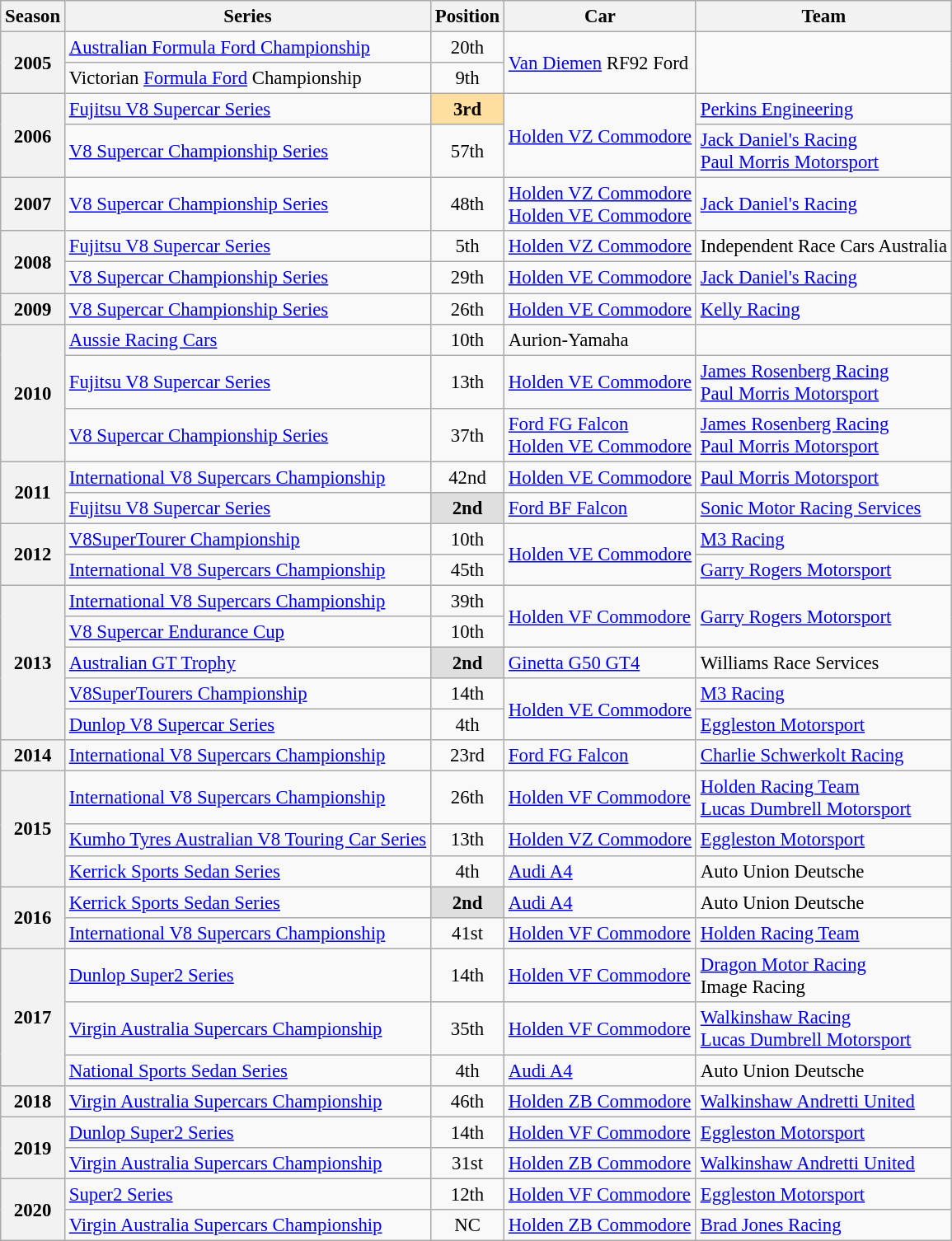<table class="wikitable" style="font-size: 95%;">
<tr>
<th>Season</th>
<th>Series</th>
<th>Position</th>
<th>Car</th>
<th>Team</th>
</tr>
<tr>
<th rowspan=2>2005</th>
<td><a href='#'>Australian Formula Ford Championship</a></td>
<td align="center">20th</td>
<td rowspan=2><a href='#'>Van Diemen</a> RF92 Ford</td>
<td rowspan=2></td>
</tr>
<tr>
<td>Victorian <a href='#'>Formula Ford</a> Championship</td>
<td align="center">9th</td>
</tr>
<tr>
<th rowspan=2>2006</th>
<td><a href='#'>Fujitsu V8 Supercar Series</a></td>
<td align="center" style="background: #ffdf9f"><strong>3rd</strong></td>
<td rowspan=2><a href='#'>Holden VZ Commodore</a></td>
<td><a href='#'>Perkins Engineering</a></td>
</tr>
<tr>
<td><a href='#'>V8 Supercar Championship Series</a></td>
<td align="center">57th</td>
<td><a href='#'>Jack Daniel's Racing</a><br><a href='#'>Paul Morris Motorsport</a></td>
</tr>
<tr>
<th>2007</th>
<td><a href='#'>V8 Supercar Championship Series</a></td>
<td align="center">48th</td>
<td><a href='#'>Holden VZ Commodore</a><br><a href='#'>Holden VE Commodore</a></td>
<td><a href='#'>Jack Daniel's Racing</a></td>
</tr>
<tr>
<th rowspan=2>2008</th>
<td><a href='#'>Fujitsu V8 Supercar Series</a></td>
<td align="center">5th</td>
<td><a href='#'>Holden VZ Commodore</a></td>
<td>Independent Race Cars Australia</td>
</tr>
<tr>
<td><a href='#'>V8 Supercar Championship Series</a></td>
<td align="center">29th</td>
<td><a href='#'>Holden VE Commodore</a></td>
<td><a href='#'>Jack Daniel's Racing</a></td>
</tr>
<tr>
<th>2009</th>
<td><a href='#'>V8 Supercar Championship Series</a></td>
<td align="center">26th</td>
<td><a href='#'>Holden VE Commodore</a></td>
<td><a href='#'>Kelly Racing</a></td>
</tr>
<tr>
<th rowspan=3>2010</th>
<td><a href='#'>Aussie Racing Cars</a></td>
<td align="center">10th</td>
<td>Aurion-Yamaha</td>
<td></td>
</tr>
<tr>
<td><a href='#'>Fujitsu V8 Supercar Series</a></td>
<td align="center">13th</td>
<td><a href='#'>Holden VE Commodore</a></td>
<td><a href='#'>James Rosenberg Racing</a><br><a href='#'>Paul Morris Motorsport</a></td>
</tr>
<tr>
<td><a href='#'>V8 Supercar Championship Series</a></td>
<td align="center">37th</td>
<td><a href='#'>Ford FG Falcon</a><br><a href='#'>Holden VE Commodore</a></td>
<td><a href='#'>James Rosenberg Racing</a><br><a href='#'>Paul Morris Motorsport</a></td>
</tr>
<tr>
<th rowspan=2>2011</th>
<td><a href='#'>International V8 Supercars Championship</a></td>
<td align="center">42nd</td>
<td><a href='#'>Holden VE Commodore</a></td>
<td><a href='#'>Paul Morris Motorsport</a></td>
</tr>
<tr>
<td><a href='#'>Fujitsu V8 Supercar Series</a></td>
<td align="center" style="background: #dfdfdf"><strong>2nd</strong></td>
<td><a href='#'>Ford BF Falcon</a></td>
<td><a href='#'>Sonic Motor Racing Services</a></td>
</tr>
<tr>
<th rowspan=2>2012</th>
<td><a href='#'>V8SuperTourer Championship</a></td>
<td align="center">10th</td>
<td rowspan=2><a href='#'>Holden VE Commodore</a></td>
<td><a href='#'>M3 Racing</a></td>
</tr>
<tr>
<td><a href='#'>International V8 Supercars Championship</a></td>
<td align="center">45th</td>
<td><a href='#'>Garry Rogers Motorsport</a></td>
</tr>
<tr>
<th rowspan=5>2013</th>
<td><a href='#'>International V8 Supercars Championship</a></td>
<td align="center">39th</td>
<td rowspan=2><a href='#'>Holden VF Commodore</a></td>
<td rowspan=2><a href='#'>Garry Rogers Motorsport</a></td>
</tr>
<tr>
<td><a href='#'>V8 Supercar Endurance Cup</a></td>
<td align="center">10th</td>
</tr>
<tr>
<td><a href='#'>Australian GT Trophy</a></td>
<td align="center" style="background: #dfdfdf"><strong>2nd</strong></td>
<td><a href='#'>Ginetta G50 GT4</a></td>
<td>Williams Race Services</td>
</tr>
<tr>
<td><a href='#'>V8SuperTourers Championship</a></td>
<td align="center">14th</td>
<td rowspan=2><a href='#'>Holden VE Commodore</a></td>
<td><a href='#'>M3 Racing</a></td>
</tr>
<tr>
<td><a href='#'>Dunlop V8 Supercar Series</a></td>
<td align="center">4th</td>
<td><a href='#'>Eggleston Motorsport</a></td>
</tr>
<tr>
<th>2014</th>
<td><a href='#'>International V8 Supercars Championship</a></td>
<td align="center">23rd</td>
<td><a href='#'>Ford FG Falcon</a></td>
<td><a href='#'>Charlie Schwerkolt Racing</a></td>
</tr>
<tr>
<th rowspan=3>2015</th>
<td><a href='#'>International V8 Supercars Championship</a></td>
<td align="center">26th</td>
<td><a href='#'>Holden VF Commodore</a></td>
<td><a href='#'>Holden Racing Team</a><br><a href='#'>Lucas Dumbrell Motorsport</a></td>
</tr>
<tr>
<td><a href='#'>Kumho Tyres Australian V8 Touring Car Series</a></td>
<td align="center">13th</td>
<td><a href='#'>Holden VZ Commodore</a></td>
<td><a href='#'>Eggleston Motorsport</a></td>
</tr>
<tr>
<td><a href='#'>Kerrick Sports Sedan Series</a></td>
<td align="center">4th</td>
<td><a href='#'>Audi A4</a></td>
<td>Auto Union Deutsche</td>
</tr>
<tr>
<th rowspan=2>2016</th>
<td><a href='#'>Kerrick Sports Sedan Series</a></td>
<td align="center" style="background: #dfdfdf"><strong>2nd</strong></td>
<td><a href='#'>Audi A4</a></td>
<td>Auto Union Deutsche</td>
</tr>
<tr>
<td><a href='#'>International V8 Supercars Championship</a></td>
<td align="center">41st</td>
<td><a href='#'>Holden VF Commodore</a></td>
<td><a href='#'>Holden Racing Team</a></td>
</tr>
<tr>
<th rowspan=3>2017</th>
<td><a href='#'>Dunlop Super2 Series</a></td>
<td align="center">14th</td>
<td><a href='#'>Holden VF Commodore</a></td>
<td><a href='#'>Dragon Motor Racing</a><br>Image Racing</td>
</tr>
<tr>
<td><a href='#'>Virgin Australia Supercars Championship</a></td>
<td align="center">35th</td>
<td><a href='#'>Holden VF Commodore</a></td>
<td><a href='#'>Walkinshaw Racing</a><br><a href='#'>Lucas Dumbrell Motorsport</a></td>
</tr>
<tr>
<td><a href='#'>National Sports Sedan Series</a></td>
<td align="center">4th</td>
<td><a href='#'>Audi A4</a></td>
<td>Auto Union Deutsche</td>
</tr>
<tr>
<th>2018</th>
<td><a href='#'>Virgin Australia Supercars Championship</a></td>
<td align="center">46th</td>
<td><a href='#'>Holden ZB Commodore</a></td>
<td><a href='#'>Walkinshaw Andretti United</a></td>
</tr>
<tr>
<th rowspan=2>2019</th>
<td><a href='#'>Dunlop Super2 Series</a></td>
<td align="center">14th</td>
<td><a href='#'>Holden VF Commodore</a></td>
<td><a href='#'>Eggleston Motorsport</a></td>
</tr>
<tr>
<td><a href='#'>Virgin Australia Supercars Championship</a></td>
<td align="center">31st</td>
<td><a href='#'>Holden ZB Commodore</a></td>
<td><a href='#'>Walkinshaw Andretti United</a></td>
</tr>
<tr>
<th rowspan=2>2020</th>
<td><a href='#'>Super2 Series</a></td>
<td align="center">12th</td>
<td><a href='#'>Holden VF Commodore</a></td>
<td><a href='#'>Eggleston Motorsport</a></td>
</tr>
<tr>
<td><a href='#'>Virgin Australia Supercars Championship</a></td>
<td align="center">NC</td>
<td><a href='#'>Holden ZB Commodore</a></td>
<td><a href='#'>Brad Jones Racing</a></td>
</tr>
</table>
